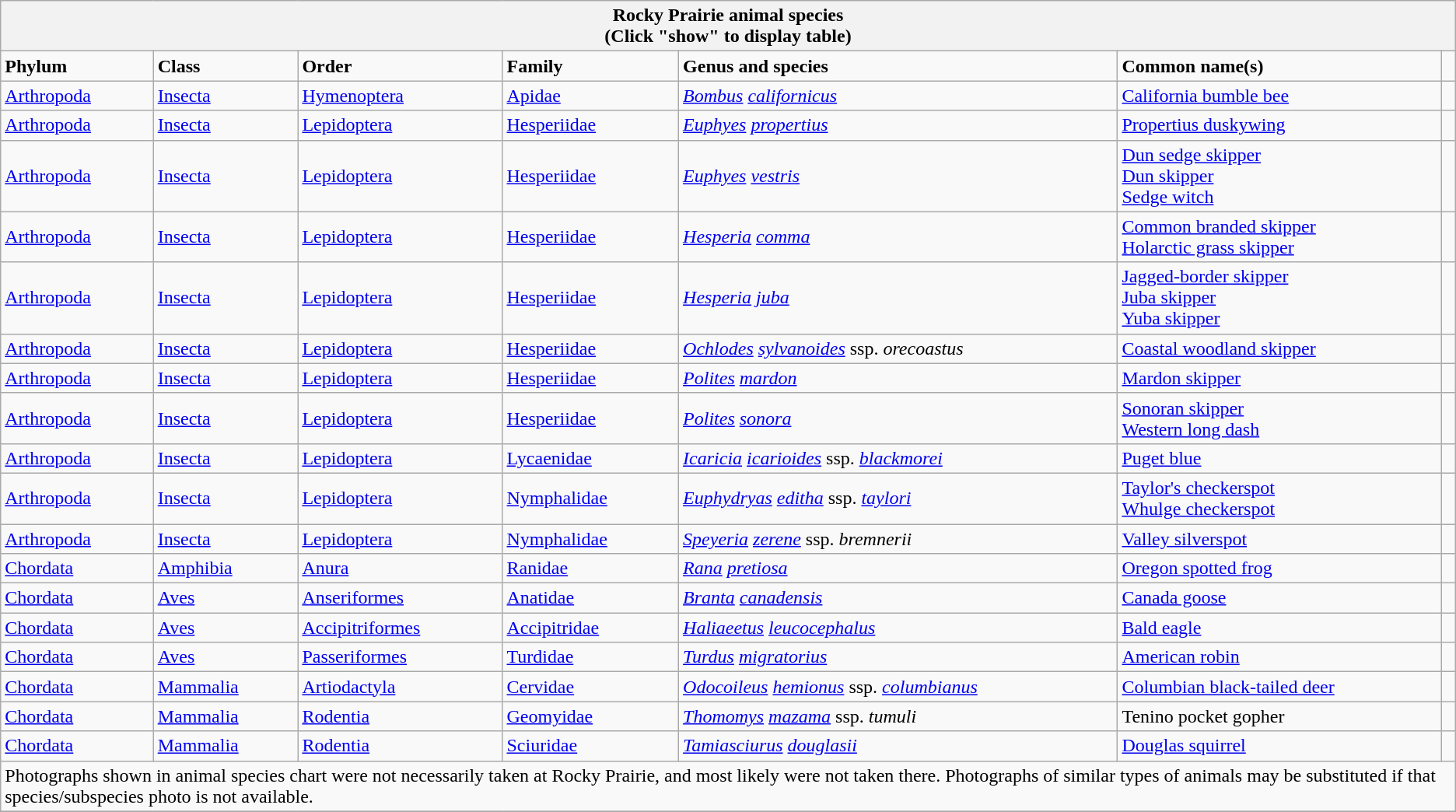<table class="wikitable mw-collapsible mw-collapsed" align="center">
<tr>
<th colspan="7">Rocky Prairie animal species<br>(Click "show" to display table)</th>
</tr>
<tr>
<td><strong>Phylum</strong></td>
<td><strong>Class</strong></td>
<td><strong>Order</strong></td>
<td><strong>Family</strong></td>
<td><strong>Genus and species</strong></td>
<td><strong>Common name(s)</strong></td>
<td></td>
</tr>
<tr>
<td><a href='#'>Arthropoda</a></td>
<td><a href='#'>Insecta</a></td>
<td><a href='#'>Hymenoptera</a></td>
<td><a href='#'>Apidae</a></td>
<td><em><a href='#'>Bombus</a></em> <a href='#'><em>californicus</em></a></td>
<td><a href='#'>California bumble bee</a></td>
<td></td>
</tr>
<tr>
<td><a href='#'>Arthropoda</a></td>
<td><a href='#'>Insecta</a></td>
<td><a href='#'>Lepidoptera</a></td>
<td><a href='#'>Hesperiidae</a></td>
<td><em><a href='#'>Euphyes</a></em> <a href='#'><em>propertius</em></a></td>
<td><a href='#'>Propertius duskywing</a></td>
<td></td>
</tr>
<tr>
<td><a href='#'>Arthropoda</a></td>
<td><a href='#'>Insecta</a></td>
<td><a href='#'>Lepidoptera</a></td>
<td><a href='#'>Hesperiidae</a></td>
<td><em><a href='#'>Euphyes</a></em> <a href='#'><em>vestris</em></a></td>
<td><a href='#'>Dun sedge skipper<br>Dun skipper<br>Sedge witch</a></td>
<td></td>
</tr>
<tr>
<td><a href='#'>Arthropoda</a></td>
<td><a href='#'>Insecta</a></td>
<td><a href='#'>Lepidoptera</a></td>
<td><a href='#'>Hesperiidae</a></td>
<td><em><a href='#'>Hesperia</a></em> <a href='#'><em>comma</em></a></td>
<td><a href='#'>Common branded skipper<br>Holarctic grass skipper</a></td>
<td></td>
</tr>
<tr>
<td><a href='#'>Arthropoda</a></td>
<td><a href='#'>Insecta</a></td>
<td><a href='#'>Lepidoptera</a></td>
<td><a href='#'>Hesperiidae</a></td>
<td><em><a href='#'>Hesperia</a></em> <a href='#'><em>juba</em></a></td>
<td><a href='#'>Jagged-border skipper<br>Juba skipper<br>Yuba skipper</a></td>
<td></td>
</tr>
<tr>
<td><a href='#'>Arthropoda</a></td>
<td><a href='#'>Insecta</a></td>
<td><a href='#'>Lepidoptera</a></td>
<td><a href='#'>Hesperiidae</a></td>
<td><em><a href='#'>Ochlodes</a></em> <a href='#'><em>sylvanoides</em></a> ssp. <em>orecoastus</em></td>
<td><a href='#'>Coastal woodland skipper</a></td>
<td></td>
</tr>
<tr>
<td><a href='#'>Arthropoda</a></td>
<td><a href='#'>Insecta</a></td>
<td><a href='#'>Lepidoptera</a></td>
<td><a href='#'>Hesperiidae</a></td>
<td><em><a href='#'>Polites</a></em> <a href='#'><em>mardon</em></a></td>
<td><a href='#'>Mardon skipper</a></td>
<td></td>
</tr>
<tr>
<td><a href='#'>Arthropoda</a></td>
<td><a href='#'>Insecta</a></td>
<td><a href='#'>Lepidoptera</a></td>
<td><a href='#'>Hesperiidae</a></td>
<td><em><a href='#'>Polites</a></em> <a href='#'><em>sonora</em></a></td>
<td><a href='#'>Sonoran skipper<br>Western long dash</a></td>
<td></td>
</tr>
<tr>
<td><a href='#'>Arthropoda</a></td>
<td><a href='#'>Insecta</a></td>
<td><a href='#'>Lepidoptera</a></td>
<td><a href='#'>Lycaenidae</a></td>
<td><em><a href='#'>Icaricia</a></em> <a href='#'><em>icarioides</em></a> ssp. <a href='#'><em>blackmorei</em></a></td>
<td><a href='#'>Puget blue</a></td>
<td></td>
</tr>
<tr>
<td><a href='#'>Arthropoda</a></td>
<td><a href='#'>Insecta</a></td>
<td><a href='#'>Lepidoptera</a></td>
<td><a href='#'>Nymphalidae</a></td>
<td><em><a href='#'>Euphydryas</a></em> <a href='#'><em>editha</em></a> ssp. <a href='#'><em>taylori</em></a></td>
<td><a href='#'>Taylor's checkerspot<br>Whulge checkerspot</a></td>
<td></td>
</tr>
<tr>
<td><a href='#'>Arthropoda</a></td>
<td><a href='#'>Insecta</a></td>
<td><a href='#'>Lepidoptera</a></td>
<td><a href='#'>Nymphalidae</a></td>
<td><em><a href='#'>Speyeria</a></em> <a href='#'><em>zerene</em></a> ssp. <em>bremnerii</em></td>
<td><a href='#'>Valley silverspot</a></td>
<td></td>
</tr>
<tr>
<td><a href='#'>Chordata</a></td>
<td><a href='#'>Amphibia</a></td>
<td><a href='#'>Anura</a></td>
<td><a href='#'>Ranidae</a></td>
<td><em><a href='#'>Rana</a></em> <a href='#'><em>pretiosa</em></a></td>
<td><a href='#'>Oregon spotted frog</a></td>
<td></td>
</tr>
<tr>
<td><a href='#'>Chordata</a></td>
<td><a href='#'>Aves</a></td>
<td><a href='#'>Anseriformes</a></td>
<td><a href='#'>Anatidae</a></td>
<td><em><a href='#'>Branta</a></em> <a href='#'><em>canadensis</em></a></td>
<td><a href='#'>Canada goose</a></td>
<td></td>
</tr>
<tr>
<td><a href='#'>Chordata</a></td>
<td><a href='#'>Aves</a></td>
<td><a href='#'>Accipitriformes</a></td>
<td><a href='#'>Accipitridae</a></td>
<td><em><a href='#'>Haliaeetus</a></em> <a href='#'><em>leucocephalus</em></a></td>
<td><a href='#'>Bald eagle</a></td>
<td></td>
</tr>
<tr>
<td><a href='#'>Chordata</a></td>
<td><a href='#'>Aves</a></td>
<td><a href='#'>Passeriformes</a></td>
<td><a href='#'>Turdidae</a></td>
<td><em><a href='#'>Turdus</a></em> <a href='#'><em>migratorius</em></a></td>
<td><a href='#'>American robin</a></td>
<td></td>
</tr>
<tr>
<td><a href='#'>Chordata</a></td>
<td><a href='#'>Mammalia</a></td>
<td><a href='#'>Artiodactyla</a></td>
<td><a href='#'>Cervidae</a></td>
<td><em><a href='#'>Odocoileus</a></em> <a href='#'><em>hemionus</em></a> ssp. <a href='#'><em>columbianus</em></a></td>
<td><a href='#'>Columbian black-tailed deer</a></td>
<td></td>
</tr>
<tr>
<td><a href='#'>Chordata</a></td>
<td><a href='#'>Mammalia</a></td>
<td><a href='#'>Rodentia</a></td>
<td><a href='#'>Geomyidae</a></td>
<td><em><a href='#'>Thomomys</a></em> <a href='#'><em>mazama</em></a> ssp. <em>tumuli</em></td>
<td>Tenino pocket gopher</td>
<td></td>
</tr>
<tr>
<td><a href='#'>Chordata</a></td>
<td><a href='#'>Mammalia</a></td>
<td><a href='#'>Rodentia</a></td>
<td><a href='#'>Sciuridae</a></td>
<td><em><a href='#'>Tamiasciurus</a></em> <a href='#'><em>douglasii</em></a></td>
<td><a href='#'>Douglas squirrel</a></td>
<td></td>
</tr>
<tr>
<td colspan="7">Photographs shown in animal species chart were not necessarily taken at Rocky Prairie, and most likely were not taken there. Photographs of similar types of animals may be substituted if that species/subspecies photo is not available.</td>
</tr>
<tr>
</tr>
</table>
